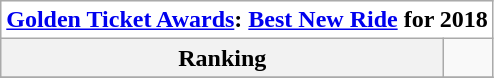<table class="wikitable">
<tr>
<th style="text-align:center; background:white;" colspan="500"><a href='#'>Golden Ticket Awards</a>: <a href='#'>Best New Ride</a> for 2018</th>
</tr>
<tr style="background:#white;">
<th style="text-align:center;">Ranking</th>
<td></td>
</tr>
<tr>
</tr>
</table>
